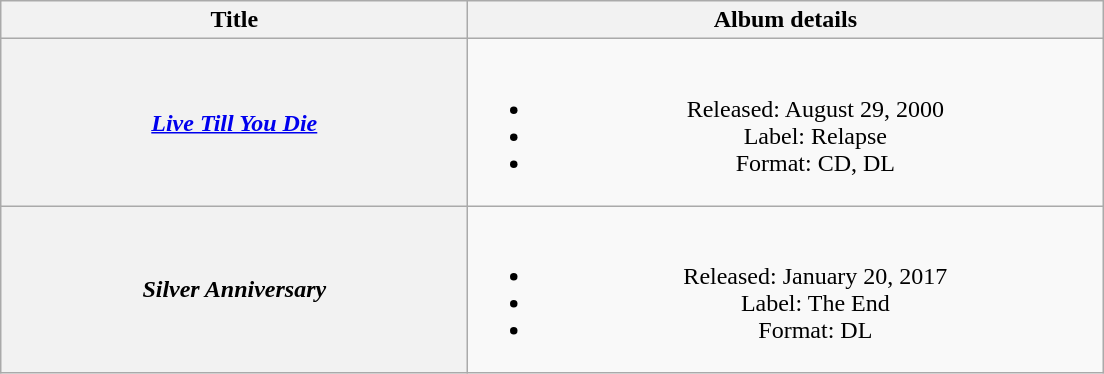<table class="wikitable plainrowheaders" style="text-align:center;">
<tr>
<th scope="col" rowspan="1" style="width:19em">Title</th>
<th scope="col" rowspan="1" style="width:26em">Album details</th>
</tr>
<tr>
<th scope="row"><em><a href='#'>Live Till You Die</a></em></th>
<td><br><ul><li>Released: August 29, 2000</li><li>Label: Relapse</li><li>Format: CD, DL</li></ul></td>
</tr>
<tr>
<th scope="row"><em>Silver Anniversary</em></th>
<td><br><ul><li>Released: January 20, 2017</li><li>Label: The End</li><li>Format: DL</li></ul></td>
</tr>
</table>
